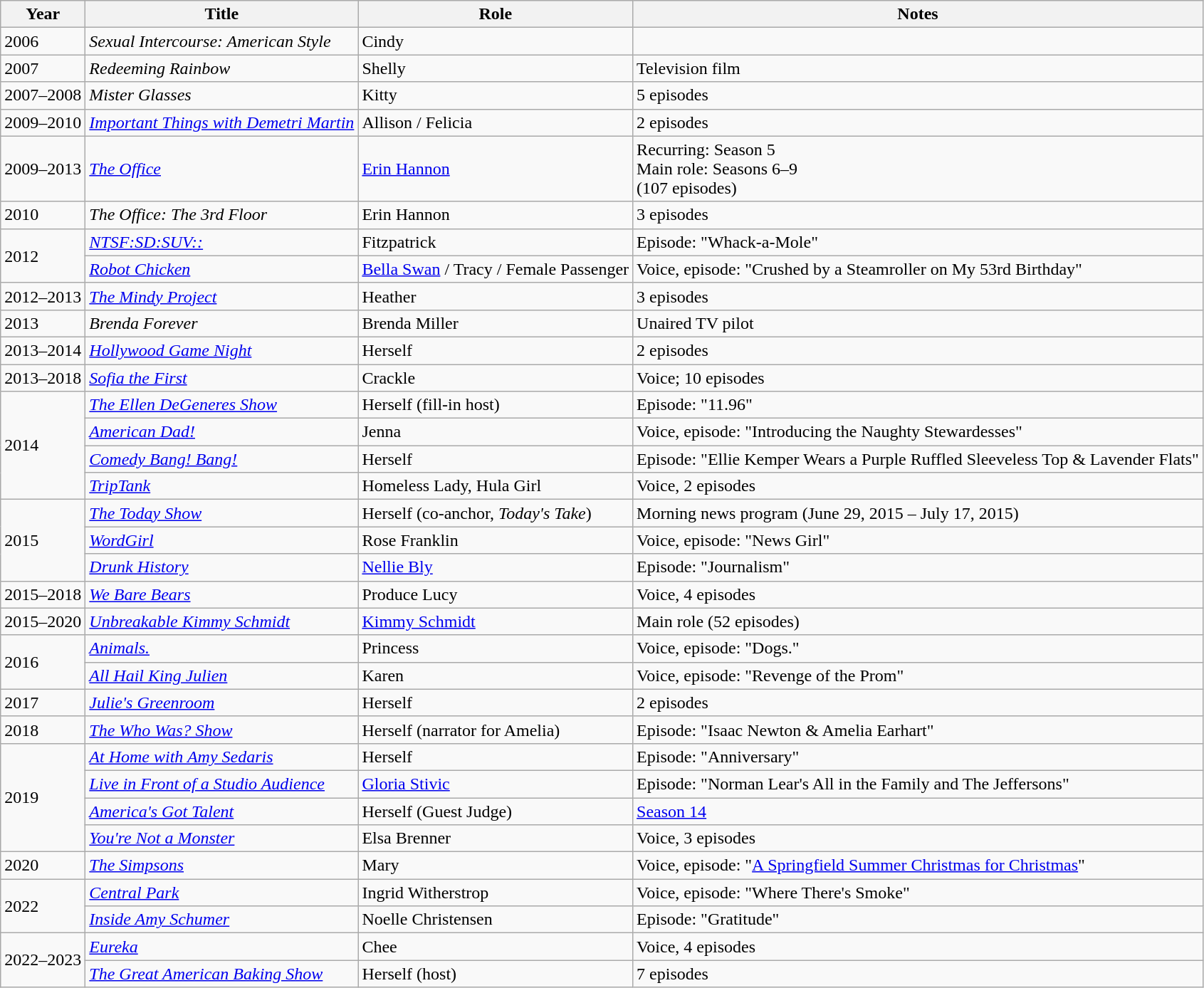<table class="wikitable sortable">
<tr>
<th>Year</th>
<th>Title</th>
<th>Role</th>
<th class="unsortable">Notes</th>
</tr>
<tr>
<td>2006</td>
<td><em>Sexual Intercourse: American Style</em></td>
<td>Cindy</td>
<td></td>
</tr>
<tr>
<td>2007</td>
<td><em>Redeeming Rainbow</em></td>
<td>Shelly</td>
<td>Television film</td>
</tr>
<tr>
<td>2007–2008</td>
<td><em>Mister Glasses</em></td>
<td>Kitty</td>
<td>5 episodes</td>
</tr>
<tr>
<td>2009–2010</td>
<td><em><a href='#'>Important Things with Demetri Martin</a></em></td>
<td>Allison / Felicia</td>
<td>2 episodes</td>
</tr>
<tr>
<td>2009–2013</td>
<td><em><a href='#'>The Office</a></em></td>
<td><a href='#'>Erin Hannon</a></td>
<td>Recurring: Season 5<br>Main role: Seasons 6–9<br>(107 episodes)</td>
</tr>
<tr>
<td>2010</td>
<td><em>The Office: The 3rd Floor</em></td>
<td>Erin Hannon</td>
<td>3 episodes</td>
</tr>
<tr>
<td rowspan="2">2012</td>
<td><em><a href='#'>NTSF:SD:SUV::</a></em></td>
<td>Fitzpatrick</td>
<td>Episode: "Whack-a-Mole"</td>
</tr>
<tr>
<td><em><a href='#'>Robot Chicken</a></em></td>
<td><a href='#'>Bella Swan</a> / Tracy / Female Passenger</td>
<td>Voice, episode: "Crushed by a Steamroller on My 53rd Birthday"</td>
</tr>
<tr>
<td>2012–2013</td>
<td><em><a href='#'>The Mindy Project</a></em></td>
<td>Heather</td>
<td>3 episodes</td>
</tr>
<tr>
<td>2013</td>
<td><em>Brenda Forever</em></td>
<td>Brenda Miller</td>
<td>Unaired TV pilot</td>
</tr>
<tr>
<td>2013–2014</td>
<td><em><a href='#'>Hollywood Game Night</a></em></td>
<td>Herself</td>
<td>2 episodes</td>
</tr>
<tr>
<td>2013–2018</td>
<td><em><a href='#'>Sofia the First</a></em></td>
<td>Crackle</td>
<td>Voice; 10 episodes</td>
</tr>
<tr>
<td rowspan="4">2014</td>
<td><em><a href='#'>The Ellen DeGeneres Show</a></em></td>
<td>Herself (fill-in host)</td>
<td>Episode: "11.96"</td>
</tr>
<tr>
<td><em><a href='#'>American Dad!</a></em></td>
<td>Jenna</td>
<td>Voice, episode: "Introducing the Naughty Stewardesses"</td>
</tr>
<tr>
<td><em><a href='#'>Comedy Bang! Bang!</a></em></td>
<td>Herself</td>
<td>Episode: "Ellie Kemper Wears a Purple Ruffled Sleeveless Top & Lavender Flats"</td>
</tr>
<tr>
<td><em><a href='#'>TripTank</a></em></td>
<td>Homeless Lady, Hula Girl</td>
<td>Voice, 2 episodes</td>
</tr>
<tr>
<td rowspan="3">2015</td>
<td><em><a href='#'>The Today Show</a></em></td>
<td>Herself (co-anchor, <em>Today's Take</em>)</td>
<td>Morning news program (June 29, 2015 – July 17, 2015)</td>
</tr>
<tr>
<td><em><a href='#'>WordGirl</a></em></td>
<td>Rose Franklin</td>
<td>Voice, episode: "News Girl"</td>
</tr>
<tr>
<td><em><a href='#'>Drunk History</a></em></td>
<td><a href='#'>Nellie Bly</a></td>
<td>Episode: "Journalism"</td>
</tr>
<tr>
<td>2015–2018</td>
<td><em><a href='#'>We Bare Bears</a></em></td>
<td>Produce Lucy</td>
<td>Voice, 4 episodes</td>
</tr>
<tr>
<td>2015–2020</td>
<td><em><a href='#'>Unbreakable Kimmy Schmidt</a></em></td>
<td><a href='#'>Kimmy Schmidt</a></td>
<td>Main role (52 episodes)</td>
</tr>
<tr>
<td rowspan="2">2016</td>
<td><em><a href='#'>Animals.</a></em></td>
<td>Princess</td>
<td>Voice, episode: "Dogs."</td>
</tr>
<tr>
<td><em><a href='#'>All Hail King Julien</a></em></td>
<td>Karen</td>
<td>Voice, episode: "Revenge of the Prom"</td>
</tr>
<tr>
<td>2017</td>
<td><em><a href='#'>Julie's Greenroom</a></em></td>
<td>Herself</td>
<td>2 episodes</td>
</tr>
<tr>
<td>2018</td>
<td><em><a href='#'>The Who Was? Show</a></em></td>
<td>Herself (narrator for Amelia)</td>
<td>Episode: "Isaac Newton & Amelia Earhart"</td>
</tr>
<tr>
<td rowspan="4">2019</td>
<td><em><a href='#'>At Home with Amy Sedaris</a></em></td>
<td>Herself</td>
<td>Episode: "Anniversary"</td>
</tr>
<tr>
<td><em><a href='#'>Live in Front of a Studio Audience</a></em></td>
<td><a href='#'>Gloria Stivic</a></td>
<td>Episode: "Norman Lear's All in the Family and The Jeffersons"</td>
</tr>
<tr>
<td><em><a href='#'>America's Got Talent</a></em></td>
<td>Herself (Guest Judge)</td>
<td><a href='#'>Season 14</a></td>
</tr>
<tr>
<td><em><a href='#'>You're Not a Monster</a></em></td>
<td>Elsa Brenner</td>
<td>Voice, 3 episodes</td>
</tr>
<tr>
<td>2020</td>
<td><em><a href='#'>The Simpsons</a></em></td>
<td>Mary</td>
<td>Voice, episode: "<a href='#'>A Springfield Summer Christmas for Christmas</a>"</td>
</tr>
<tr>
<td rowspan="2">2022</td>
<td><em><a href='#'>Central Park</a></em></td>
<td>Ingrid Witherstrop</td>
<td>Voice, episode: "Where There's Smoke"</td>
</tr>
<tr>
<td><em><a href='#'>Inside Amy Schumer</a></em></td>
<td>Noelle Christensen</td>
<td>Episode: "Gratitude"</td>
</tr>
<tr>
<td rowspan="2">2022–2023</td>
<td><em><a href='#'>Eureka</a></em></td>
<td>Chee</td>
<td>Voice, 4 episodes</td>
</tr>
<tr>
<td><em><a href='#'>The Great American Baking Show</a></em></td>
<td>Herself (host)</td>
<td>7 episodes</td>
</tr>
</table>
